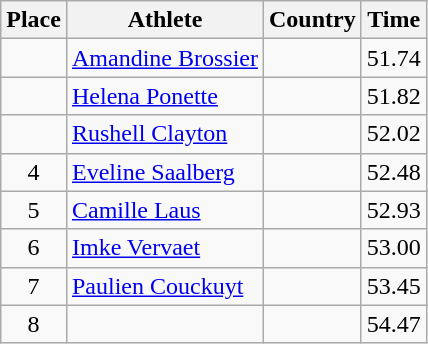<table class="wikitable">
<tr>
<th>Place</th>
<th>Athlete</th>
<th>Country</th>
<th>Time</th>
</tr>
<tr>
<td align=center></td>
<td><a href='#'>Amandine Brossier</a></td>
<td></td>
<td>51.74</td>
</tr>
<tr>
<td align=center></td>
<td><a href='#'>Helena Ponette</a></td>
<td></td>
<td>51.82</td>
</tr>
<tr>
<td align=center></td>
<td><a href='#'>Rushell Clayton</a></td>
<td></td>
<td>52.02</td>
</tr>
<tr>
<td align=center>4</td>
<td><a href='#'>Eveline Saalberg</a></td>
<td></td>
<td>52.48</td>
</tr>
<tr>
<td align=center>5</td>
<td><a href='#'>Camille Laus</a></td>
<td></td>
<td>52.93</td>
</tr>
<tr>
<td align=center>6</td>
<td><a href='#'>Imke Vervaet</a></td>
<td></td>
<td>53.00</td>
</tr>
<tr>
<td align=center>7</td>
<td><a href='#'>Paulien Couckuyt</a></td>
<td></td>
<td>53.45</td>
</tr>
<tr>
<td align=center>8</td>
<td></td>
<td></td>
<td>54.47</td>
</tr>
</table>
